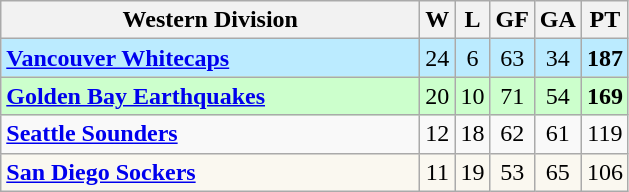<table class="wikitable" style="text-align:center">
<tr>
<th style="width:17em">Western Division</th>
<th>W</th>
<th>L</th>
<th>GF</th>
<th>GA</th>
<th>PT</th>
</tr>
<tr align=center bgcolor=#BBEBFF>
<td align=left><strong><a href='#'>Vancouver Whitecaps</a></strong></td>
<td>24</td>
<td>6</td>
<td>63</td>
<td>34</td>
<td><strong>187</strong></td>
</tr>
<tr align=center bgcolor=#ccffcc>
<td align=left><strong><a href='#'>Golden Bay Earthquakes</a></strong></td>
<td>20</td>
<td>10</td>
<td>71</td>
<td>54</td>
<td><strong>169</strong></td>
</tr>
<tr align=center>
<td align=left><strong><a href='#'>Seattle Sounders</a></strong></td>
<td>12</td>
<td>18</td>
<td>62</td>
<td>61</td>
<td>119</td>
</tr>
<tr align=center bgcolor=#FAF8F0>
<td align=left><strong><a href='#'>San Diego Sockers</a></strong></td>
<td>11</td>
<td>19</td>
<td>53</td>
<td>65</td>
<td>106</td>
</tr>
</table>
